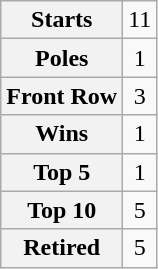<table class="wikitable" style="text-align:center">
<tr>
<th>Starts</th>
<td>11</td>
</tr>
<tr>
<th>Poles</th>
<td>1</td>
</tr>
<tr>
<th>Front Row</th>
<td>3</td>
</tr>
<tr>
<th>Wins</th>
<td>1</td>
</tr>
<tr>
<th>Top 5</th>
<td>1</td>
</tr>
<tr>
<th>Top 10</th>
<td>5</td>
</tr>
<tr>
<th>Retired</th>
<td>5</td>
</tr>
</table>
